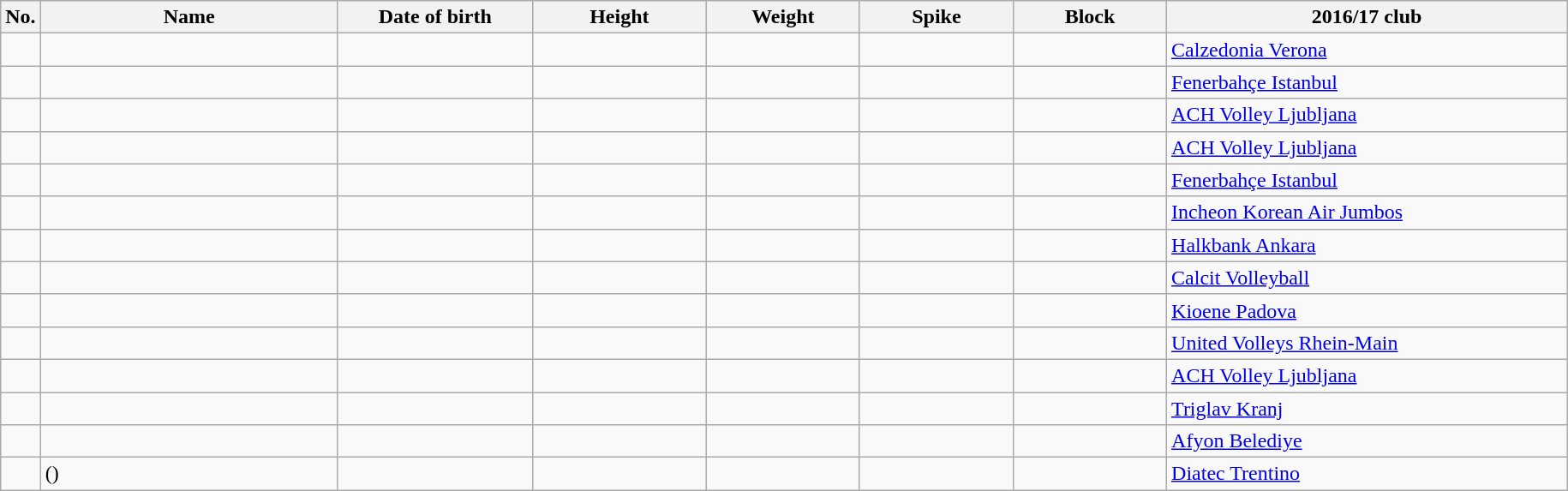<table class="wikitable sortable" style="font-size:100%; text-align:center;">
<tr>
<th>No.</th>
<th style="width:14em">Name</th>
<th style="width:9em">Date of birth</th>
<th style="width:8em">Height</th>
<th style="width:7em">Weight</th>
<th style="width:7em">Spike</th>
<th style="width:7em">Block</th>
<th style="width:19em">2016/17 club</th>
</tr>
<tr>
<td></td>
<td style="text-align:left;"></td>
<td style="text-align:right;"></td>
<td></td>
<td></td>
<td></td>
<td></td>
<td style="text-align:left;"> <a href='#'>Calzedonia Verona</a></td>
</tr>
<tr>
<td></td>
<td style="text-align:left;"></td>
<td style="text-align:right;"></td>
<td></td>
<td></td>
<td></td>
<td></td>
<td style="text-align:left;"> <a href='#'>Fenerbahçe Istanbul</a></td>
</tr>
<tr>
<td></td>
<td style="text-align:left;"></td>
<td style="text-align:right;"></td>
<td></td>
<td></td>
<td></td>
<td></td>
<td style="text-align:left;"> <a href='#'>ACH Volley Ljubljana</a></td>
</tr>
<tr>
<td></td>
<td style="text-align:left;"></td>
<td style="text-align:right;"></td>
<td></td>
<td></td>
<td></td>
<td></td>
<td style="text-align:left;"> <a href='#'>ACH Volley Ljubljana</a></td>
</tr>
<tr>
<td></td>
<td style="text-align:left;"></td>
<td style="text-align:right;"></td>
<td></td>
<td></td>
<td></td>
<td></td>
<td style="text-align:left;"> <a href='#'>Fenerbahçe Istanbul</a></td>
</tr>
<tr>
<td></td>
<td style="text-align:left;"></td>
<td style="text-align:right;"></td>
<td></td>
<td></td>
<td></td>
<td></td>
<td style="text-align:left;"> <a href='#'>Incheon Korean Air Jumbos</a></td>
</tr>
<tr>
<td></td>
<td style="text-align:left;"></td>
<td style="text-align:right;"></td>
<td></td>
<td></td>
<td></td>
<td></td>
<td style="text-align:left;"> <a href='#'>Halkbank Ankara</a></td>
</tr>
<tr>
<td></td>
<td style="text-align:left;"></td>
<td style="text-align:right;"></td>
<td></td>
<td></td>
<td></td>
<td></td>
<td style="text-align:left;"> <a href='#'>Calcit Volleyball</a></td>
</tr>
<tr>
<td></td>
<td style="text-align:left;"></td>
<td style="text-align:right;"></td>
<td></td>
<td></td>
<td></td>
<td></td>
<td style="text-align:left;"> <a href='#'>Kioene Padova</a></td>
</tr>
<tr>
<td></td>
<td style="text-align:left;"></td>
<td style="text-align:right;"></td>
<td></td>
<td></td>
<td></td>
<td></td>
<td style="text-align:left;"> <a href='#'>United Volleys Rhein-Main</a></td>
</tr>
<tr>
<td></td>
<td style="text-align:left;"></td>
<td style="text-align:right;"></td>
<td></td>
<td></td>
<td></td>
<td></td>
<td style="text-align:left;"> <a href='#'>ACH Volley Ljubljana</a></td>
</tr>
<tr>
<td></td>
<td style="text-align:left;"></td>
<td style="text-align:right;"></td>
<td></td>
<td></td>
<td></td>
<td></td>
<td style="text-align:left;"> <a href='#'>Triglav Kranj</a></td>
</tr>
<tr>
<td></td>
<td style="text-align:left;"></td>
<td style="text-align:right;"></td>
<td></td>
<td></td>
<td></td>
<td></td>
<td style="text-align:left;"> <a href='#'>Afyon Belediye</a></td>
</tr>
<tr>
<td></td>
<td style="text-align:left;"> ()</td>
<td style="text-align:right;"></td>
<td></td>
<td></td>
<td></td>
<td></td>
<td style="text-align:left;"> <a href='#'>Diatec Trentino</a></td>
</tr>
</table>
